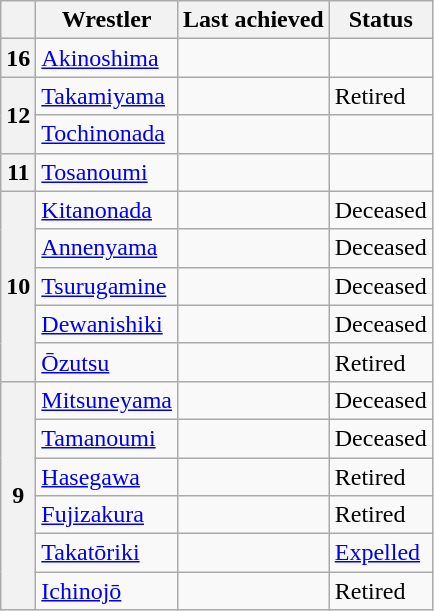<table class="wikitable sortable">
<tr>
<th></th>
<th>Wrestler</th>
<th>Last achieved</th>
<th>Status</th>
</tr>
<tr>
<th>16</th>
<td><a href='#'>Akinoshima</a></td>
<td></td>
<td></td>
</tr>
<tr>
<th rowspan=2>12</th>
<td><a href='#'>Takamiyama</a></td>
<td></td>
<td>Retired</td>
</tr>
<tr>
<td><a href='#'>Tochinonada</a></td>
<td></td>
<td></td>
</tr>
<tr>
<th>11</th>
<td><a href='#'>Tosanoumi</a></td>
<td></td>
<td></td>
</tr>
<tr>
<th rowspan=5>10</th>
<td><a href='#'>Kitanonada</a></td>
<td></td>
<td>Deceased</td>
</tr>
<tr>
<td><a href='#'>Annenyama</a></td>
<td></td>
<td>Deceased</td>
</tr>
<tr>
<td><a href='#'>Tsurugamine</a></td>
<td></td>
<td>Deceased</td>
</tr>
<tr>
<td><a href='#'>Dewanishiki</a></td>
<td></td>
<td>Deceased</td>
</tr>
<tr>
<td><a href='#'>Ōzutsu</a></td>
<td></td>
<td>Retired</td>
</tr>
<tr>
<th rowspan=6>9</th>
<td><a href='#'>Mitsuneyama</a></td>
<td></td>
<td>Deceased</td>
</tr>
<tr>
<td><a href='#'>Tamanoumi</a></td>
<td></td>
<td>Deceased</td>
</tr>
<tr>
<td><a href='#'>Hasegawa</a></td>
<td></td>
<td>Retired</td>
</tr>
<tr>
<td><a href='#'>Fujizakura</a></td>
<td></td>
<td>Retired</td>
</tr>
<tr>
<td><a href='#'>Takatōriki</a></td>
<td></td>
<td><a href='#'>Expelled</a></td>
</tr>
<tr>
<td><a href='#'>Ichinojō</a></td>
<td></td>
<td>Retired</td>
</tr>
</table>
